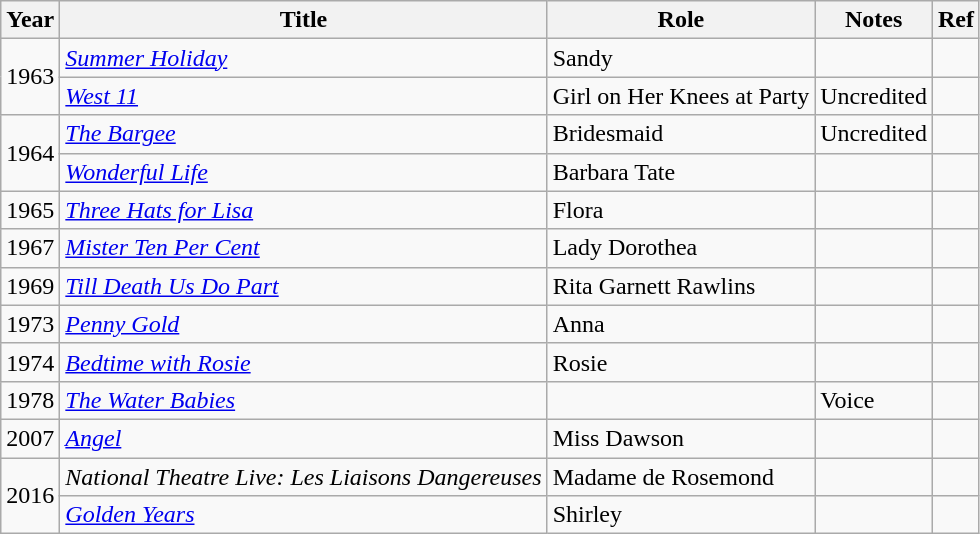<table class="wikitable">
<tr>
<th>Year</th>
<th>Title</th>
<th>Role</th>
<th>Notes</th>
<th>Ref</th>
</tr>
<tr>
<td rowspan=2>1963</td>
<td><em><a href='#'>Summer Holiday</a></em></td>
<td>Sandy</td>
<td></td>
<td></td>
</tr>
<tr>
<td><em><a href='#'>West 11</a></em></td>
<td>Girl on Her Knees at Party</td>
<td>Uncredited</td>
<td></td>
</tr>
<tr>
<td rowspan=2>1964</td>
<td><em><a href='#'>The Bargee</a></em></td>
<td>Bridesmaid</td>
<td>Uncredited</td>
<td></td>
</tr>
<tr>
<td><em><a href='#'>Wonderful Life</a></em></td>
<td>Barbara Tate</td>
<td></td>
<td></td>
</tr>
<tr>
<td>1965</td>
<td><em><a href='#'>Three Hats for Lisa</a></em></td>
<td>Flora</td>
<td></td>
<td></td>
</tr>
<tr>
<td>1967</td>
<td><em><a href='#'>Mister Ten Per Cent</a></em></td>
<td>Lady Dorothea</td>
<td></td>
<td></td>
</tr>
<tr>
<td>1969</td>
<td><em><a href='#'>Till Death Us Do Part</a></em></td>
<td>Rita Garnett Rawlins</td>
<td></td>
<td></td>
</tr>
<tr>
<td>1973</td>
<td><em><a href='#'>Penny Gold</a></em></td>
<td>Anna</td>
<td></td>
<td></td>
</tr>
<tr>
<td>1974</td>
<td><em><a href='#'>Bedtime with Rosie</a></em></td>
<td>Rosie</td>
<td></td>
<td></td>
</tr>
<tr>
<td>1978</td>
<td><em><a href='#'>The Water Babies</a></em></td>
<td></td>
<td>Voice</td>
<td></td>
</tr>
<tr>
<td>2007</td>
<td><em><a href='#'>Angel</a></em></td>
<td>Miss Dawson</td>
<td></td>
<td></td>
</tr>
<tr>
<td rowspan=2>2016</td>
<td><em>National Theatre Live: Les Liaisons Dangereuses</em></td>
<td>Madame de Rosemond</td>
<td></td>
<td></td>
</tr>
<tr>
<td><em><a href='#'>Golden Years</a></em></td>
<td>Shirley</td>
<td></td>
<td></td>
</tr>
</table>
